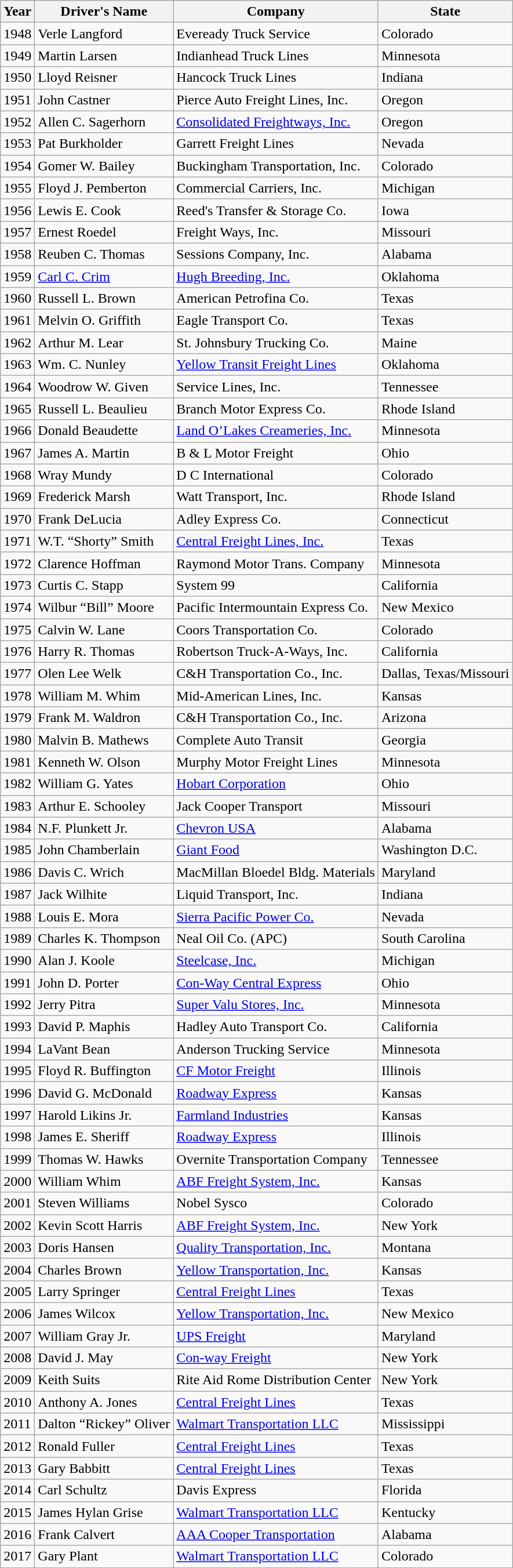<table class="wikitable">
<tr>
<th>Year</th>
<th>Driver's Name</th>
<th>Company</th>
<th>State</th>
</tr>
<tr>
<td>1948</td>
<td>Verle Langford</td>
<td>Eveready Truck Service</td>
<td>Colorado</td>
</tr>
<tr>
<td>1949</td>
<td>Martin Larsen</td>
<td>Indianhead Truck Lines</td>
<td>Minnesota</td>
</tr>
<tr>
<td>1950</td>
<td>Lloyd Reisner</td>
<td>Hancock Truck Lines</td>
<td>Indiana</td>
</tr>
<tr>
<td>1951</td>
<td>John Castner</td>
<td>Pierce Auto Freight Lines, Inc.</td>
<td>Oregon</td>
</tr>
<tr>
<td>1952</td>
<td>Allen C. Sagerhorn</td>
<td><a href='#'>Consolidated Freightways, Inc.</a></td>
<td>Oregon</td>
</tr>
<tr>
<td>1953</td>
<td>Pat Burkholder</td>
<td>Garrett Freight Lines</td>
<td>Nevada</td>
</tr>
<tr>
<td>1954</td>
<td>Gomer W. Bailey</td>
<td>Buckingham Transportation, Inc.</td>
<td>Colorado</td>
</tr>
<tr>
<td>1955</td>
<td>Floyd J. Pemberton</td>
<td>Commercial Carriers, Inc.</td>
<td>Michigan</td>
</tr>
<tr>
<td>1956</td>
<td>Lewis E. Cook</td>
<td>Reed's Transfer & Storage Co.</td>
<td>Iowa</td>
</tr>
<tr>
<td>1957</td>
<td>Ernest Roedel</td>
<td>Freight Ways, Inc.</td>
<td>Missouri</td>
</tr>
<tr>
<td>1958</td>
<td>Reuben C. Thomas</td>
<td>Sessions Company, Inc.</td>
<td>Alabama</td>
</tr>
<tr>
<td>1959</td>
<td><a href='#'>Carl C. Crim</a></td>
<td><a href='#'>Hugh Breeding, Inc.</a></td>
<td>Oklahoma</td>
</tr>
<tr>
<td>1960</td>
<td>Russell L. Brown</td>
<td>American Petrofina Co.</td>
<td>Texas</td>
</tr>
<tr>
<td>1961</td>
<td>Melvin O. Griffith</td>
<td>Eagle Transport Co.</td>
<td>Texas</td>
</tr>
<tr>
<td>1962</td>
<td>Arthur M. Lear</td>
<td>St. Johnsbury Trucking Co.</td>
<td>Maine</td>
</tr>
<tr>
<td>1963</td>
<td>Wm. C. Nunley</td>
<td><a href='#'>Yellow Transit Freight Lines</a></td>
<td>Oklahoma</td>
</tr>
<tr>
<td>1964</td>
<td>Woodrow W. Given</td>
<td>Service Lines, Inc.</td>
<td>Tennessee</td>
</tr>
<tr>
<td>1965</td>
<td>Russell L. Beaulieu</td>
<td>Branch Motor Express Co.</td>
<td>Rhode Island</td>
</tr>
<tr>
<td>1966</td>
<td>Donald Beaudette</td>
<td><a href='#'>Land O’Lakes Creameries, Inc.</a></td>
<td>Minnesota</td>
</tr>
<tr>
<td>1967</td>
<td>James A. Martin</td>
<td>B & L Motor Freight</td>
<td>Ohio</td>
</tr>
<tr>
<td>1968</td>
<td>Wray Mundy</td>
<td>D C International</td>
<td>Colorado</td>
</tr>
<tr>
<td>1969</td>
<td>Frederick Marsh</td>
<td>Watt Transport, Inc.</td>
<td>Rhode Island</td>
</tr>
<tr>
<td>1970</td>
<td>Frank DeLucia</td>
<td>Adley Express Co.</td>
<td>Connecticut</td>
</tr>
<tr>
<td>1971</td>
<td>W.T. “Shorty” Smith</td>
<td><a href='#'>Central Freight Lines, Inc.</a></td>
<td>Texas</td>
</tr>
<tr>
<td>1972</td>
<td>Clarence Hoffman</td>
<td>Raymond Motor Trans. Company</td>
<td>Minnesota</td>
</tr>
<tr>
<td>1973</td>
<td>Curtis C. Stapp</td>
<td>System 99</td>
<td>California</td>
</tr>
<tr>
<td>1974</td>
<td>Wilbur “Bill” Moore</td>
<td>Pacific Intermountain Express Co.</td>
<td>New Mexico</td>
</tr>
<tr>
<td>1975</td>
<td>Calvin W. Lane</td>
<td>Coors Transportation Co.</td>
<td>Colorado</td>
</tr>
<tr>
<td>1976</td>
<td>Harry R. Thomas</td>
<td>Robertson Truck-A-Ways, Inc.</td>
<td>California</td>
</tr>
<tr>
<td>1977</td>
<td>Olen Lee Welk</td>
<td>C&H Transportation Co., Inc.</td>
<td>Dallas, Texas/Missouri</td>
</tr>
<tr>
<td>1978</td>
<td>William M. Whim</td>
<td>Mid-American Lines, Inc.</td>
<td>Kansas</td>
</tr>
<tr>
<td>1979</td>
<td>Frank M. Waldron</td>
<td>C&H Transportation Co., Inc.</td>
<td>Arizona</td>
</tr>
<tr>
<td>1980</td>
<td>Malvin B. Mathews</td>
<td>Complete Auto Transit</td>
<td>Georgia</td>
</tr>
<tr>
<td>1981</td>
<td>Kenneth W. Olson</td>
<td>Murphy Motor Freight Lines</td>
<td>Minnesota</td>
</tr>
<tr>
<td>1982</td>
<td>William G. Yates</td>
<td><a href='#'>Hobart Corporation</a></td>
<td>Ohio</td>
</tr>
<tr>
<td>1983</td>
<td>Arthur E. Schooley</td>
<td>Jack Cooper Transport</td>
<td>Missouri</td>
</tr>
<tr>
<td>1984</td>
<td>N.F. Plunkett Jr.</td>
<td><a href='#'>Chevron USA</a></td>
<td>Alabama</td>
</tr>
<tr>
<td>1985</td>
<td>John Chamberlain</td>
<td><a href='#'>Giant Food</a></td>
<td>Washington D.C.</td>
</tr>
<tr>
<td>1986</td>
<td>Davis C. Wrich</td>
<td>MacMillan Bloedel Bldg. Materials</td>
<td>Maryland</td>
</tr>
<tr>
<td>1987</td>
<td>Jack Wilhite</td>
<td>Liquid Transport, Inc.</td>
<td>Indiana</td>
</tr>
<tr>
<td>1988</td>
<td>Louis E. Mora</td>
<td><a href='#'>Sierra Pacific Power Co.</a></td>
<td>Nevada</td>
</tr>
<tr>
<td>1989</td>
<td>Charles K. Thompson</td>
<td>Neal Oil Co. (APC)</td>
<td>South Carolina</td>
</tr>
<tr>
<td>1990</td>
<td>Alan J. Koole</td>
<td><a href='#'> Steelcase, Inc.</a></td>
<td>Michigan</td>
</tr>
<tr>
<td>1991</td>
<td>John D. Porter</td>
<td><a href='#'>Con-Way Central Express</a></td>
<td>Ohio</td>
</tr>
<tr>
<td>1992</td>
<td>Jerry Pitra</td>
<td><a href='#'>Super Valu Stores, Inc.</a></td>
<td>Minnesota</td>
</tr>
<tr>
<td>1993</td>
<td>David P. Maphis</td>
<td>Hadley Auto Transport Co.</td>
<td>California</td>
</tr>
<tr>
<td>1994</td>
<td>LaVant Bean</td>
<td>Anderson Trucking Service</td>
<td>Minnesota</td>
</tr>
<tr>
<td>1995</td>
<td>Floyd R. Buffington</td>
<td><a href='#'>CF Motor Freight</a></td>
<td>Illinois</td>
</tr>
<tr>
<td>1996</td>
<td>David G. McDonald</td>
<td><a href='#'>Roadway Express</a></td>
<td>Kansas</td>
</tr>
<tr>
<td>1997</td>
<td>Harold Likins Jr.</td>
<td><a href='#'>Farmland Industries</a></td>
<td>Kansas</td>
</tr>
<tr>
<td>1998</td>
<td>James E. Sheriff</td>
<td><a href='#'>Roadway Express</a></td>
<td>Illinois</td>
</tr>
<tr>
<td>1999</td>
<td>Thomas W. Hawks</td>
<td>Overnite Transportation Company</td>
<td>Tennessee</td>
</tr>
<tr>
<td>2000</td>
<td>William Whim</td>
<td><a href='#'> ABF Freight System, Inc.</a></td>
<td>Kansas</td>
</tr>
<tr>
<td>2001</td>
<td>Steven Williams</td>
<td>Nobel Sysco</td>
<td>Colorado</td>
</tr>
<tr>
<td>2002</td>
<td>Kevin Scott Harris</td>
<td><a href='#'>ABF Freight System, Inc.</a></td>
<td>New York</td>
</tr>
<tr>
<td>2003</td>
<td>Doris Hansen</td>
<td><a href='#'>Quality Transportation, Inc.</a></td>
<td>Montana</td>
</tr>
<tr>
<td>2004</td>
<td>Charles Brown</td>
<td><a href='#'>Yellow Transportation, Inc.</a></td>
<td>Kansas</td>
</tr>
<tr>
<td>2005</td>
<td>Larry Springer</td>
<td><a href='#'>Central Freight Lines</a></td>
<td>Texas</td>
</tr>
<tr>
<td>2006</td>
<td>James Wilcox</td>
<td><a href='#'>Yellow Transportation, Inc.</a></td>
<td>New Mexico</td>
</tr>
<tr>
<td>2007</td>
<td>William Gray Jr.</td>
<td><a href='#'>UPS Freight</a></td>
<td>Maryland</td>
</tr>
<tr>
<td>2008</td>
<td>David J. May</td>
<td><a href='#'>Con-way Freight</a></td>
<td>New York</td>
</tr>
<tr>
<td>2009</td>
<td>Keith Suits</td>
<td>Rite Aid Rome Distribution Center</td>
<td>New York</td>
</tr>
<tr>
<td>2010</td>
<td>Anthony A. Jones</td>
<td><a href='#'>Central Freight Lines</a></td>
<td>Texas</td>
</tr>
<tr>
<td>2011</td>
<td>Dalton “Rickey” Oliver</td>
<td><a href='#'>Walmart Transportation LLC</a></td>
<td>Mississippi</td>
</tr>
<tr>
<td>2012</td>
<td>Ronald Fuller</td>
<td><a href='#'>Central Freight Lines</a></td>
<td>Texas</td>
</tr>
<tr>
<td>2013</td>
<td>Gary Babbitt</td>
<td><a href='#'>Central Freight Lines</a></td>
<td>Texas</td>
</tr>
<tr>
<td>2014</td>
<td>Carl Schultz</td>
<td>Davis Express</td>
<td>Florida</td>
</tr>
<tr>
<td>2015</td>
<td>James Hylan Grise</td>
<td><a href='#'>Walmart Transportation LLC</a></td>
<td>Kentucky</td>
</tr>
<tr>
<td>2016</td>
<td>Frank Calvert</td>
<td><a href='#'>AAA Cooper Transportation</a></td>
<td>Alabama</td>
</tr>
<tr>
<td>2017</td>
<td>Gary Plant</td>
<td><a href='#'>Walmart Transportation LLC</a></td>
<td>Colorado</td>
</tr>
</table>
